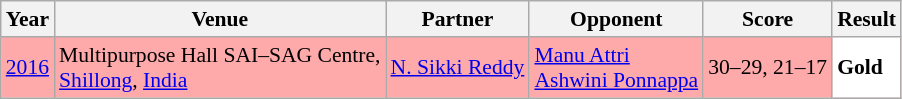<table class="sortable wikitable" style="font-size: 90%;">
<tr>
<th>Year</th>
<th>Venue</th>
<th>Partner</th>
<th>Opponent</th>
<th>Score</th>
<th>Result</th>
</tr>
<tr style="background:#FFAAAA">
<td align="center"><a href='#'>2016</a></td>
<td align="left">Multipurpose Hall SAI–SAG Centre,<br><a href='#'>Shillong</a>, <a href='#'>India</a></td>
<td align="left"> <a href='#'>N. Sikki Reddy</a></td>
<td align="left"> <a href='#'>Manu Attri</a> <br>  <a href='#'>Ashwini Ponnappa</a></td>
<td align="left">30–29, 21–17</td>
<td style="text-align:left; background:white"> <strong>Gold</strong></td>
</tr>
</table>
